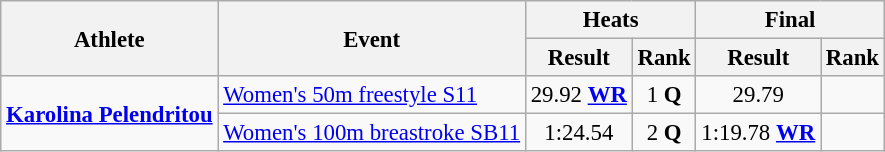<table class=wikitable style="font-size:95%">
<tr>
<th rowspan="2">Athlete</th>
<th rowspan="2">Event</th>
<th colspan="2">Heats</th>
<th colspan="2">Final</th>
</tr>
<tr>
<th>Result</th>
<th>Rank</th>
<th>Result</th>
<th>Rank</th>
</tr>
<tr align=center>
<td align=left rowspan=2><strong><a href='#'>Karolina Pelendritou</a></strong></td>
<td align=left><a href='#'>Women's 50m freestyle S11</a></td>
<td>29.92 <strong><a href='#'>WR</a></strong></td>
<td>1 <strong>Q</strong></td>
<td>29.79</td>
<td></td>
</tr>
<tr align=center>
<td align=left><a href='#'>Women's 100m breastroke SB11</a></td>
<td>1:24.54</td>
<td>2 <strong>Q</strong></td>
<td>1:19.78 <strong><a href='#'>WR</a></strong></td>
<td></td>
</tr>
</table>
